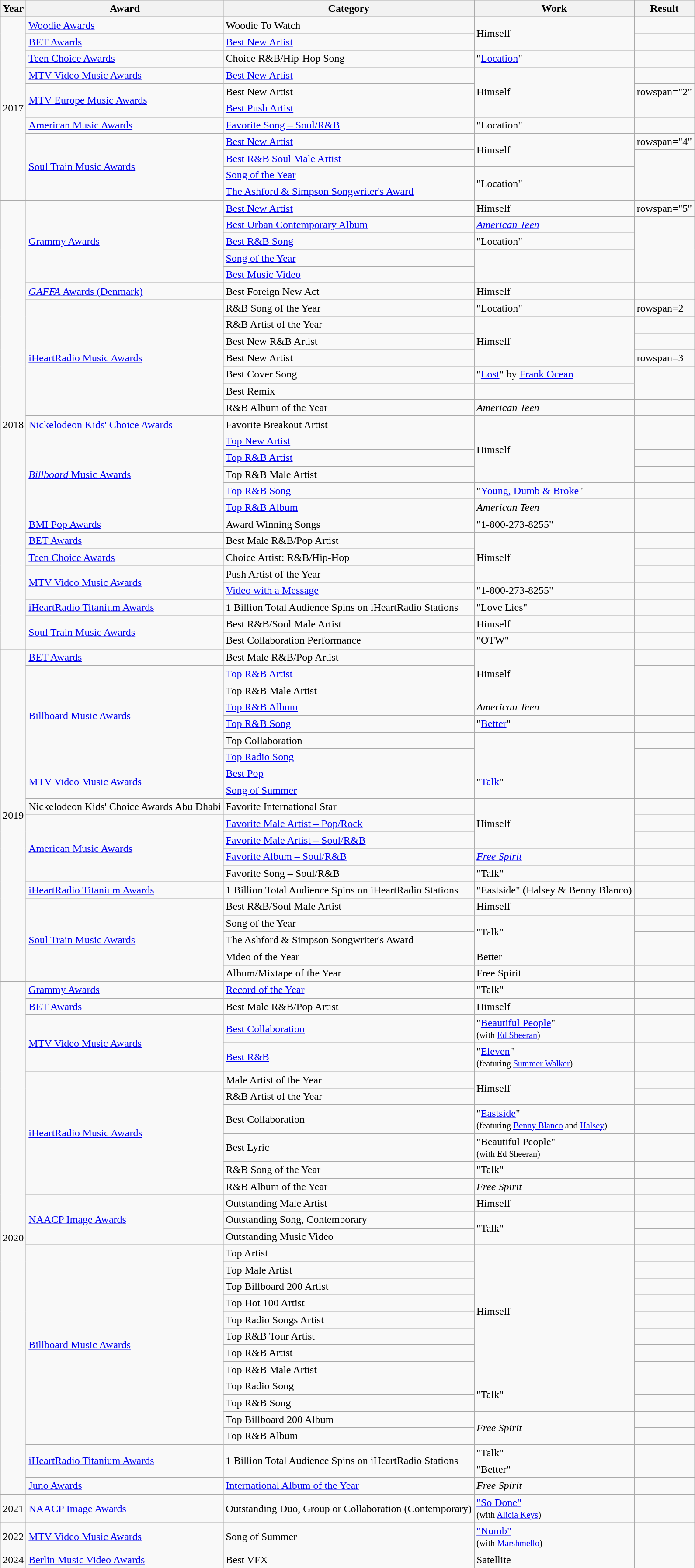<table class="wikitable">
<tr>
<th scope="col">Year</th>
<th scope="col">Award</th>
<th scope="col">Category</th>
<th scope="col">Work</th>
<th scope="col">Result</th>
</tr>
<tr>
<td rowspan="11">2017</td>
<td><a href='#'>Woodie Awards</a></td>
<td>Woodie To Watch</td>
<td rowspan="2">Himself</td>
<td></td>
</tr>
<tr>
<td><a href='#'>BET Awards</a></td>
<td><a href='#'>Best New Artist</a></td>
<td></td>
</tr>
<tr>
<td><a href='#'>Teen Choice Awards</a></td>
<td>Choice R&B/Hip-Hop Song</td>
<td>"<a href='#'>Location</a>"</td>
<td></td>
</tr>
<tr>
<td><a href='#'>MTV Video Music Awards</a></td>
<td><a href='#'>Best New Artist</a></td>
<td rowspan="3">Himself</td>
<td></td>
</tr>
<tr>
<td rowspan=2><a href='#'>MTV Europe Music Awards</a></td>
<td>Best New Artist</td>
<td>rowspan="2" </td>
</tr>
<tr>
<td><a href='#'>Best Push Artist</a></td>
</tr>
<tr>
<td><a href='#'>American Music Awards</a></td>
<td><a href='#'>Favorite Song – Soul/R&B</a></td>
<td>"Location"</td>
<td></td>
</tr>
<tr>
<td rowspan="4"><a href='#'>Soul Train Music Awards</a></td>
<td><a href='#'>Best New Artist</a></td>
<td rowspan="2">Himself</td>
<td>rowspan="4" </td>
</tr>
<tr>
<td><a href='#'>Best R&B Soul Male Artist</a></td>
</tr>
<tr>
<td><a href='#'>Song of the Year</a></td>
<td rowspan="2">"Location"</td>
</tr>
<tr>
<td><a href='#'>The Ashford & Simpson Songwriter's Award</a></td>
</tr>
<tr>
<td rowspan="27">2018</td>
<td rowspan="5"><a href='#'>Grammy Awards</a></td>
<td><a href='#'>Best New Artist</a></td>
<td>Himself</td>
<td>rowspan="5" </td>
</tr>
<tr>
<td><a href='#'>Best Urban Contemporary Album</a></td>
<td><em><a href='#'>American Teen</a></em></td>
</tr>
<tr>
<td><a href='#'>Best R&B Song</a></td>
<td>"Location"</td>
</tr>
<tr>
<td><a href='#'>Song of the Year</a></td>
<td rowspan="2"></td>
</tr>
<tr>
<td><a href='#'>Best Music Video</a></td>
</tr>
<tr>
<td><a href='#'><em>GAFFA</em> Awards (Denmark)</a></td>
<td>Best Foreign New Act</td>
<td>Himself</td>
<td></td>
</tr>
<tr>
<td rowspan="7"><a href='#'>iHeartRadio Music Awards</a></td>
<td>R&B Song of the Year</td>
<td>"Location"</td>
<td>rowspan=2 </td>
</tr>
<tr>
<td>R&B Artist of the Year</td>
<td rowspan="3">Himself</td>
</tr>
<tr>
<td>Best New R&B Artist</td>
<td></td>
</tr>
<tr>
<td>Best New Artist</td>
<td>rowspan=3 </td>
</tr>
<tr>
<td>Best Cover Song</td>
<td>"<a href='#'>Lost</a>" by <a href='#'>Frank Ocean</a></td>
</tr>
<tr>
<td>Best Remix</td>
<td></td>
</tr>
<tr>
<td>R&B Album of the Year</td>
<td><em>American Teen</em></td>
<td></td>
</tr>
<tr>
<td><a href='#'>Nickelodeon Kids' Choice Awards</a></td>
<td>Favorite Breakout Artist</td>
<td rowspan="4">Himself</td>
<td></td>
</tr>
<tr>
<td rowspan="5"><a href='#'><em>Billboard</em> Music Awards</a></td>
<td><a href='#'>Top New Artist</a></td>
<td></td>
</tr>
<tr>
<td><a href='#'>Top R&B Artist</a></td>
<td></td>
</tr>
<tr>
<td>Top R&B Male Artist</td>
<td></td>
</tr>
<tr>
<td><a href='#'>Top R&B Song</a></td>
<td>"<a href='#'>Young, Dumb & Broke</a>"</td>
<td></td>
</tr>
<tr>
<td><a href='#'>Top R&B Album</a></td>
<td><em>American Teen</em></td>
<td></td>
</tr>
<tr>
<td><a href='#'>BMI Pop Awards</a></td>
<td>Award Winning Songs</td>
<td>"1-800-273-8255"</td>
<td></td>
</tr>
<tr>
<td><a href='#'>BET Awards</a></td>
<td>Best Male R&B/Pop Artist</td>
<td rowspan="3">Himself</td>
<td></td>
</tr>
<tr>
<td><a href='#'>Teen Choice Awards</a></td>
<td>Choice Artist: R&B/Hip-Hop</td>
<td></td>
</tr>
<tr>
<td rowspan="2"><a href='#'>MTV Video Music Awards</a></td>
<td>Push Artist of the Year</td>
<td></td>
</tr>
<tr>
<td><a href='#'>Video with a Message</a></td>
<td>"1-800-273-8255"</td>
<td></td>
</tr>
<tr>
<td><a href='#'>iHeartRadio Titanium Awards</a></td>
<td>1 Billion Total Audience Spins on iHeartRadio Stations</td>
<td>"Love Lies" </td>
<td></td>
</tr>
<tr>
<td rowspan="2"><a href='#'>Soul Train Music Awards</a></td>
<td>Best R&B/Soul Male Artist</td>
<td>Himself</td>
<td></td>
</tr>
<tr>
<td>Best Collaboration Performance</td>
<td>"OTW" </td>
<td></td>
</tr>
<tr>
<td rowspan="20">2019</td>
<td><a href='#'>BET Awards</a></td>
<td>Best Male R&B/Pop Artist</td>
<td rowspan="3">Himself</td>
<td></td>
</tr>
<tr>
<td rowspan="6"><a href='#'>Billboard Music Awards</a></td>
<td><a href='#'>Top R&B Artist</a></td>
<td></td>
</tr>
<tr>
<td>Top R&B Male Artist</td>
<td></td>
</tr>
<tr>
<td><a href='#'>Top R&B Album</a></td>
<td><em>American Teen</em></td>
<td></td>
</tr>
<tr>
<td><a href='#'>Top R&B Song</a></td>
<td>"<a href='#'>Better</a>"</td>
<td></td>
</tr>
<tr>
<td>Top Collaboration</td>
<td rowspan="2"></td>
<td></td>
</tr>
<tr>
<td><a href='#'>Top Radio Song</a></td>
<td></td>
</tr>
<tr>
<td rowspan="2"><a href='#'>MTV Video Music Awards</a></td>
<td><a href='#'>Best Pop</a></td>
<td rowspan="2">"<a href='#'>Talk</a>"</td>
<td></td>
</tr>
<tr>
<td><a href='#'>Song of Summer</a></td>
<td></td>
</tr>
<tr>
<td>Nickelodeon Kids' Choice Awards Abu Dhabi</td>
<td>Favorite International Star</td>
<td rowspan="3">Himself</td>
<td></td>
</tr>
<tr>
<td rowspan="4"><a href='#'>American Music Awards</a></td>
<td><a href='#'>Favorite Male Artist – Pop/Rock</a></td>
<td></td>
</tr>
<tr>
<td><a href='#'>Favorite Male Artist – Soul/R&B</a></td>
<td></td>
</tr>
<tr>
<td><a href='#'>Favorite Album – Soul/R&B</a></td>
<td><em><a href='#'>Free Spirit</a></em></td>
<td></td>
</tr>
<tr>
<td>Favorite Song – Soul/R&B</td>
<td>"Talk"</td>
<td></td>
</tr>
<tr>
<td><a href='#'>iHeartRadio Titanium Awards</a></td>
<td>1 Billion Total Audience Spins on iHeartRadio Stations</td>
<td>"Eastside" (Halsey & Benny Blanco)</td>
<td></td>
</tr>
<tr>
<td rowspan="5"><a href='#'>Soul Train Music Awards</a></td>
<td>Best R&B/Soul Male Artist</td>
<td>Himself</td>
<td></td>
</tr>
<tr>
<td>Song of the Year</td>
<td rowspan="2">"Talk"</td>
<td></td>
</tr>
<tr>
<td>The Ashford & Simpson Songwriter's Award</td>
<td></td>
</tr>
<tr>
<td>Video of the Year</td>
<td rowspan="1">Better</td>
<td></td>
</tr>
<tr>
<td>Album/Mixtape of the Year</td>
<td rowspan="1">Free Spirit</td>
<td></td>
</tr>
<tr>
<td rowspan="28">2020</td>
<td><a href='#'>Grammy Awards</a></td>
<td><a href='#'>Record of the Year</a></td>
<td>"Talk"</td>
<td></td>
</tr>
<tr>
<td><a href='#'>BET Awards</a></td>
<td>Best Male R&B/Pop Artist</td>
<td>Himself</td>
<td></td>
</tr>
<tr>
<td rowspan="2"><a href='#'>MTV Video Music Awards</a></td>
<td><a href='#'>Best Collaboration</a></td>
<td>"<a href='#'>Beautiful People</a>"<br><small>(with <a href='#'>Ed Sheeran</a>)</small></td>
<td></td>
</tr>
<tr>
<td><a href='#'>Best R&B</a></td>
<td>"<a href='#'>Eleven</a>"<br><small>(featuring <a href='#'>Summer Walker</a>)</small></td>
<td></td>
</tr>
<tr>
<td rowspan="6"><a href='#'>iHeartRadio Music Awards</a></td>
<td>Male Artist of the Year</td>
<td rowspan="2">Himself</td>
<td></td>
</tr>
<tr>
<td>R&B Artist of the Year</td>
<td></td>
</tr>
<tr>
<td>Best Collaboration</td>
<td>"<a href='#'>Eastside</a>"<br><small>(featuring <a href='#'>Benny Blanco</a> and <a href='#'>Halsey</a>)</small></td>
<td></td>
</tr>
<tr>
<td>Best Lyric</td>
<td>"Beautiful People"<br><small>(with Ed Sheeran)</small></td>
<td></td>
</tr>
<tr>
<td>R&B Song of the Year</td>
<td>"Talk"</td>
<td></td>
</tr>
<tr>
<td>R&B Album of the Year</td>
<td><em>Free Spirit</em></td>
<td></td>
</tr>
<tr>
<td rowspan="3"><a href='#'>NAACP Image Awards</a></td>
<td>Outstanding Male Artist</td>
<td>Himself</td>
<td></td>
</tr>
<tr>
<td>Outstanding Song, Contemporary</td>
<td rowspan="2">"Talk"</td>
<td></td>
</tr>
<tr>
<td>Outstanding Music Video</td>
<td></td>
</tr>
<tr>
<td rowspan="12"><a href='#'>Billboard Music Awards</a></td>
<td>Top Artist</td>
<td rowspan="8">Himself</td>
<td></td>
</tr>
<tr>
<td>Top Male Artist</td>
<td></td>
</tr>
<tr>
<td>Top Billboard 200 Artist</td>
<td></td>
</tr>
<tr>
<td>Top Hot 100 Artist</td>
<td></td>
</tr>
<tr>
<td>Top Radio Songs Artist</td>
<td></td>
</tr>
<tr>
<td>Top R&B Tour Artist</td>
<td></td>
</tr>
<tr>
<td>Top R&B Artist</td>
<td></td>
</tr>
<tr>
<td>Top R&B Male Artist</td>
<td></td>
</tr>
<tr>
<td>Top Radio Song</td>
<td rowspan="2">"Talk"</td>
<td></td>
</tr>
<tr>
<td>Top R&B Song</td>
<td></td>
</tr>
<tr>
<td>Top Billboard 200 Album</td>
<td rowspan="2"><em>Free Spirit</em></td>
<td></td>
</tr>
<tr>
<td>Top R&B Album</td>
<td></td>
</tr>
<tr>
<td rowspan="2"><a href='#'>iHeartRadio Titanium Awards</a></td>
<td rowspan="2">1 Billion Total Audience Spins on iHeartRadio Stations</td>
<td>"Talk"</td>
<td></td>
</tr>
<tr>
<td>"Better"</td>
<td></td>
</tr>
<tr>
<td><a href='#'>Juno Awards</a></td>
<td><a href='#'>International Album of the Year</a></td>
<td><em>Free Spirit</em></td>
<td></td>
</tr>
<tr>
<td rowspan="1">2021</td>
<td><a href='#'>NAACP Image Awards</a></td>
<td>Outstanding Duo, Group or Collaboration (Contemporary)</td>
<td><a href='#'>"So Done"</a> <br><small>(with <a href='#'>Alicia Keys</a>)</small></td>
<td></td>
</tr>
<tr>
<td rowspan="1">2022</td>
<td><a href='#'>MTV Video Music Awards</a></td>
<td>Song of Summer</td>
<td><a href='#'>"Numb"</a> <br><small>(with <a href='#'>Marshmello</a>)</small></td>
<td></td>
</tr>
<tr>
<td>2024</td>
<td><a href='#'>Berlin Music Video Awards</a></td>
<td>Best VFX</td>
<td>Satellite</td>
<td></td>
</tr>
</table>
